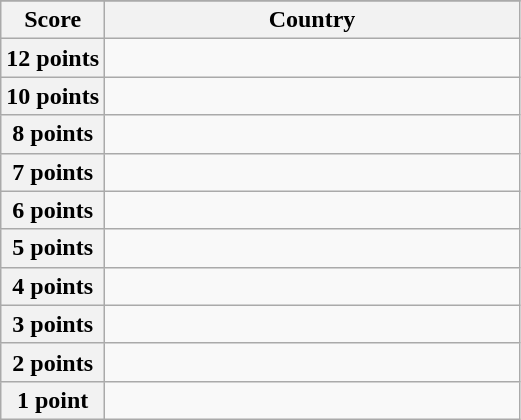<table class="wikitable">
<tr>
</tr>
<tr>
<th scope="col" width="20%">Score</th>
<th scope="col">Country</th>
</tr>
<tr>
<th scope="row">12 points</th>
<td></td>
</tr>
<tr>
<th scope="row">10 points</th>
<td></td>
</tr>
<tr>
<th scope="row">8 points</th>
<td></td>
</tr>
<tr>
<th scope="row">7 points</th>
<td></td>
</tr>
<tr>
<th scope="row">6 points</th>
<td></td>
</tr>
<tr>
<th scope="row">5 points</th>
<td></td>
</tr>
<tr>
<th scope="row">4 points</th>
<td></td>
</tr>
<tr>
<th scope="row">3 points</th>
<td></td>
</tr>
<tr>
<th scope="row">2 points</th>
<td></td>
</tr>
<tr>
<th scope="row">1 point</th>
<td></td>
</tr>
</table>
